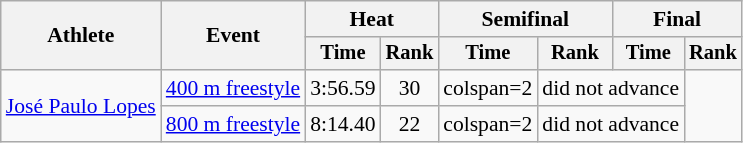<table class=wikitable style="font-size:90%">
<tr>
<th rowspan="2">Athlete</th>
<th rowspan="2">Event</th>
<th colspan="2">Heat</th>
<th colspan="2">Semifinal</th>
<th colspan="2">Final</th>
</tr>
<tr style="font-size:95%">
<th>Time</th>
<th>Rank</th>
<th>Time</th>
<th>Rank</th>
<th>Time</th>
<th>Rank</th>
</tr>
<tr style="text-align:center">
<td style="text-align:left" rowspan=2><a href='#'>José Paulo Lopes</a></td>
<td style="text-align:left"><a href='#'>400 m freestyle</a></td>
<td>3:56.59</td>
<td>30</td>
<td>colspan=2</td>
<td colspan=2>did not advance</td>
</tr>
<tr style="text-align:center">
<td style="text-align:left"><a href='#'>800 m freestyle</a></td>
<td>8:14.40</td>
<td>22</td>
<td>colspan=2</td>
<td colspan=2>did not advance</td>
</tr>
</table>
